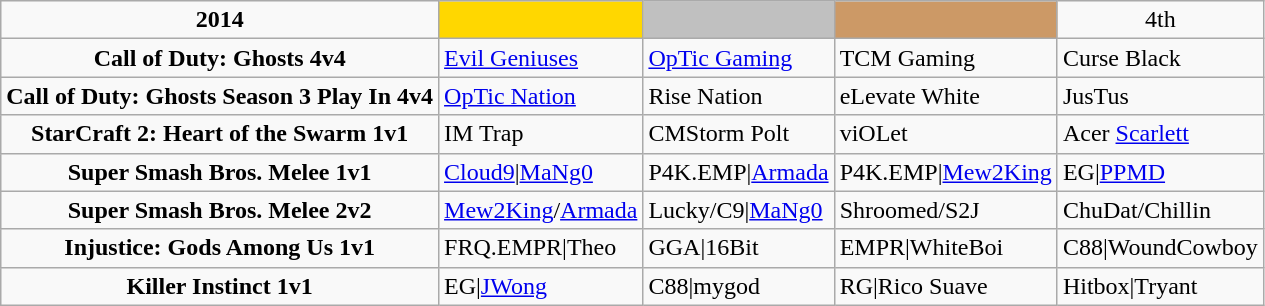<table class="wikitable" style="text-align:left">
<tr>
<td style="text-align:center"><strong>2014</strong></td>
<td style="text-align:center; background:gold;"></td>
<td style="text-align:center; background:silver;"></td>
<td style="text-align:center; background:#c96;"></td>
<td style="text-align:center">4th</td>
</tr>
<tr>
<td style="text-align:center"><strong>Call of Duty: Ghosts 4v4 </strong></td>
<td> <a href='#'>Evil Geniuses</a></td>
<td> <a href='#'>OpTic Gaming</a></td>
<td> TCM Gaming</td>
<td> Curse Black</td>
</tr>
<tr>
<td style="text-align:center"><strong>Call of Duty: Ghosts Season 3 Play In 4v4</strong></td>
<td> <a href='#'>OpTic Nation</a></td>
<td> Rise Nation</td>
<td> eLevate White</td>
<td> JusTus</td>
</tr>
<tr>
<td style="text-align:center"><strong>StarCraft 2: Heart of the Swarm 1v1</strong></td>
<td> IM Trap</td>
<td> CMStorm Polt</td>
<td> viOLet</td>
<td> Acer <a href='#'>Scarlett</a></td>
</tr>
<tr>
<td style="text-align:center"><strong>Super Smash Bros. Melee 1v1</strong></td>
<td> <a href='#'>Cloud9</a>|<a href='#'>MaNg0</a></td>
<td> P4K.EMP|<a href='#'>Armada</a></td>
<td> P4K.EMP|<a href='#'>Mew2King</a></td>
<td> EG|<a href='#'>PPMD</a></td>
</tr>
<tr>
<td style="text-align:center"><strong>Super Smash Bros. Melee 2v2</strong></td>
<td> <a href='#'>Mew2King</a>/<a href='#'>Armada</a></td>
<td> Lucky/C9|<a href='#'>MaNg0</a></td>
<td> Shroomed/S2J</td>
<td> ChuDat/Chillin</td>
</tr>
<tr>
<td style="text-align:center"><strong>Injustice: Gods Among Us 1v1</strong></td>
<td> FRQ.EMPR|Theo</td>
<td> GGA|16Bit</td>
<td> EMPR|WhiteBoi</td>
<td> C88|WoundCowboy</td>
</tr>
<tr>
<td style="text-align:center"><strong>Killer Instinct 1v1</strong></td>
<td> EG|<a href='#'>JWong</a></td>
<td> C88|mygod</td>
<td> RG|Rico Suave</td>
<td> Hitbox|Tryant</td>
</tr>
</table>
